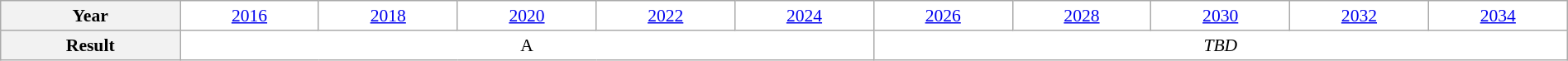<table class="wikitable" style="text-align:center; font-size:90%; background:white;" width="100%">
<tr>
<th>Year</th>
<td><a href='#'>2016</a></td>
<td><a href='#'>2018</a></td>
<td><a href='#'>2020</a></td>
<td><a href='#'>2022</a></td>
<td><a href='#'>2024</a></td>
<td><a href='#'>2026</a></td>
<td><a href='#'>2028</a></td>
<td><a href='#'>2030</a></td>
<td><a href='#'>2032</a></td>
<td><a href='#'>2034</a></td>
</tr>
<tr>
<th>Result</th>
<td colspan="5">A</td>
<td colspan="5"><em>TBD</em></td>
</tr>
</table>
